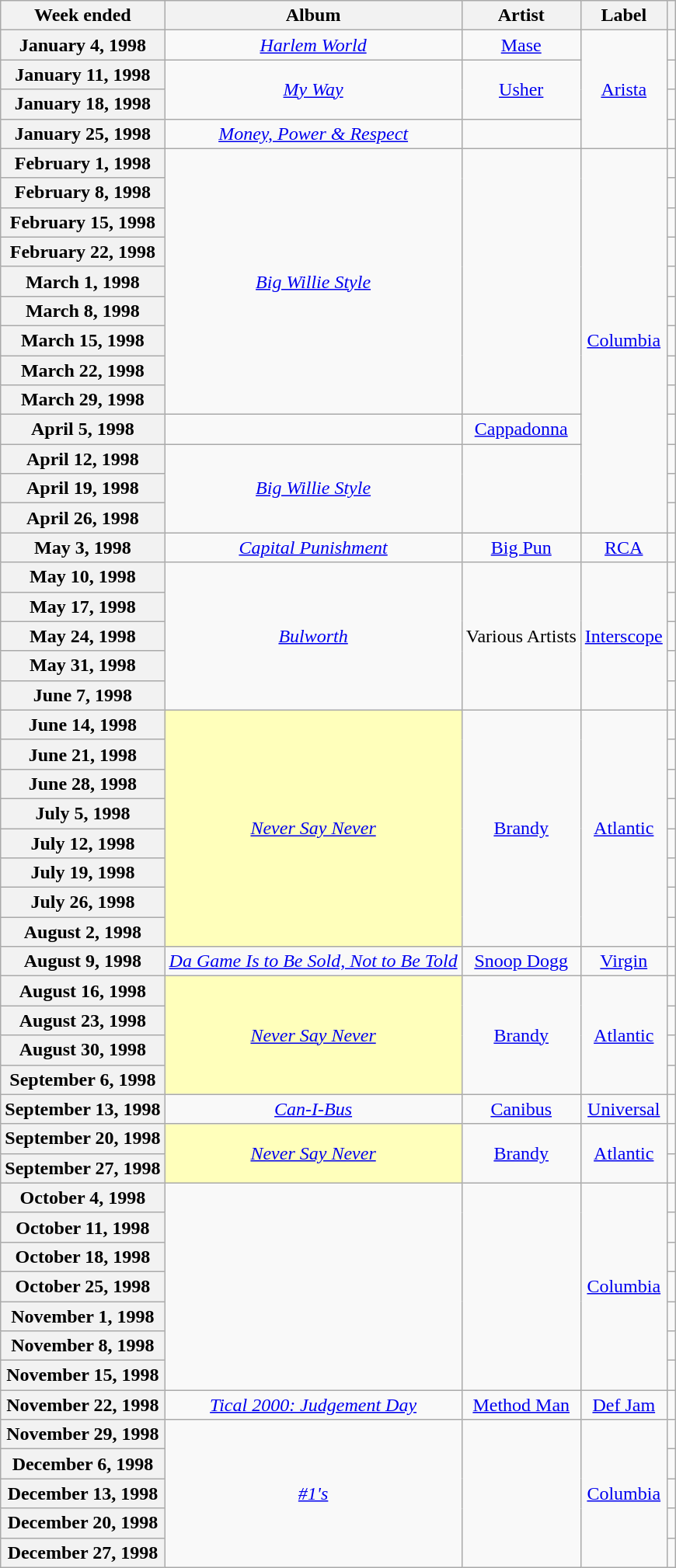<table class="wikitable sortable plainrowheaders" style="text-align:center;">
<tr>
<th scope="col">Week ended</th>
<th scope="col">Album</th>
<th scope="col">Artist</th>
<th scope="col">Label</th>
<th scope="col" class="unsortable"></th>
</tr>
<tr>
<th scope="row">January 4, 1998</th>
<td><em><a href='#'>Harlem World</a></em></td>
<td><a href='#'>Mase</a></td>
<td rowspan="4"><a href='#'>Arista</a></td>
<td></td>
</tr>
<tr>
<th scope="row">January 11, 1998</th>
<td rowspan="2"><em><a href='#'>My Way</a></em></td>
<td rowspan="2"><a href='#'>Usher</a></td>
<td></td>
</tr>
<tr>
<th scope="row">January 18, 1998</th>
<td></td>
</tr>
<tr>
<th scope="row">January 25, 1998</th>
<td><em><a href='#'>Money, Power & Respect</a></em></td>
<td></td>
<td></td>
</tr>
<tr>
<th scope="row">February 1, 1998</th>
<td rowspan="9"><em><a href='#'>Big Willie Style</a></em></td>
<td rowspan="9"></td>
<td rowspan="13"><a href='#'>Columbia</a></td>
<td></td>
</tr>
<tr>
<th scope="row">February 8, 1998</th>
<td></td>
</tr>
<tr>
<th scope="row">February 15, 1998</th>
<td></td>
</tr>
<tr>
<th scope="row">February 22, 1998</th>
<td></td>
</tr>
<tr>
<th scope="row">March 1, 1998</th>
<td></td>
</tr>
<tr>
<th scope="row">March 8, 1998</th>
<td></td>
</tr>
<tr>
<th scope="row">March 15, 1998</th>
<td></td>
</tr>
<tr>
<th scope="row">March 22, 1998</th>
<td></td>
</tr>
<tr>
<th scope="row">March 29, 1998</th>
<td></td>
</tr>
<tr>
<th scope="row">April 5, 1998</th>
<td><em></em></td>
<td><a href='#'>Cappadonna</a></td>
<td></td>
</tr>
<tr>
<th scope="row">April 12, 1998</th>
<td rowspan="3"><em><a href='#'>Big Willie Style</a></em></td>
<td rowspan="3"></td>
<td></td>
</tr>
<tr>
<th scope="row">April 19, 1998</th>
<td></td>
</tr>
<tr>
<th scope="row">April 26, 1998</th>
<td></td>
</tr>
<tr>
<th scope="row">May 3, 1998</th>
<td><em><a href='#'>Capital Punishment</a></em></td>
<td><a href='#'>Big Pun</a></td>
<td><a href='#'>RCA</a></td>
<td></td>
</tr>
<tr>
<th scope="row">May 10, 1998</th>
<td rowspan="5"><em><a href='#'>Bulworth</a></em></td>
<td rowspan="5">Various Artists</td>
<td rowspan="5"><a href='#'>Interscope</a></td>
<td></td>
</tr>
<tr>
<th scope="row">May 17, 1998</th>
<td></td>
</tr>
<tr>
<th scope="row">May 24, 1998</th>
<td></td>
</tr>
<tr>
<th scope="row">May 31, 1998</th>
<td></td>
</tr>
<tr>
<th scope="row">June 7, 1998</th>
<td></td>
</tr>
<tr>
<th scope="row">June 14, 1998</th>
<td rowspan="8" style="background-color:#FFFFBB"><em><a href='#'>Never Say Never</a></em></td>
<td rowspan="8"><a href='#'>Brandy</a></td>
<td rowspan="8"><a href='#'>Atlantic</a></td>
<td></td>
</tr>
<tr>
<th scope="row">June 21, 1998</th>
<td></td>
</tr>
<tr>
<th scope="row">June 28, 1998</th>
<td></td>
</tr>
<tr>
<th scope="row">July 5, 1998</th>
<td></td>
</tr>
<tr>
<th scope="row">July 12, 1998</th>
<td></td>
</tr>
<tr>
<th scope="row">July 19, 1998</th>
<td></td>
</tr>
<tr>
<th scope="row">July 26, 1998</th>
<td></td>
</tr>
<tr>
<th scope="row">August 2, 1998</th>
<td></td>
</tr>
<tr>
<th scope="row">August 9, 1998</th>
<td><em><a href='#'>Da Game Is to Be Sold, Not to Be Told</a></em></td>
<td><a href='#'>Snoop Dogg</a></td>
<td><a href='#'>Virgin</a></td>
<td></td>
</tr>
<tr>
<th scope="row">August 16, 1998</th>
<td rowspan="4" style="background-color:#FFFFBB"><em><a href='#'>Never Say Never</a></em></td>
<td rowspan="4"><a href='#'>Brandy</a></td>
<td rowspan="4"><a href='#'>Atlantic</a></td>
<td></td>
</tr>
<tr>
<th scope="row">August 23, 1998</th>
<td></td>
</tr>
<tr>
<th scope="row">August 30, 1998</th>
<td></td>
</tr>
<tr>
<th scope="row">September 6, 1998</th>
<td></td>
</tr>
<tr>
<th scope="row">September 13, 1998</th>
<td><em><a href='#'>Can-I-Bus</a></em></td>
<td><a href='#'>Canibus</a></td>
<td><a href='#'>Universal</a></td>
<td></td>
</tr>
<tr>
<th scope="row">September 20, 1998</th>
<td rowspan="2" style="background-color:#FFFFBB"><em><a href='#'>Never Say Never</a></em></td>
<td rowspan="2"><a href='#'>Brandy</a></td>
<td rowspan="2"><a href='#'>Atlantic</a></td>
<td></td>
</tr>
<tr>
<th scope="row">September 27, 1998</th>
<td></td>
</tr>
<tr>
<th scope="row">October 4, 1998</th>
<td rowspan="7"><em></em></td>
<td rowspan="7"></td>
<td rowspan="7"><a href='#'>Columbia</a></td>
<td></td>
</tr>
<tr>
<th scope="row">October 11, 1998</th>
<td></td>
</tr>
<tr>
<th scope="row">October 18, 1998</th>
<td></td>
</tr>
<tr>
<th scope="row">October 25, 1998</th>
<td></td>
</tr>
<tr>
<th scope="row">November 1, 1998</th>
<td></td>
</tr>
<tr>
<th scope="row">November 8, 1998</th>
<td></td>
</tr>
<tr>
<th scope="row">November 15, 1998</th>
<td></td>
</tr>
<tr>
<th scope="row">November 22, 1998</th>
<td><em><a href='#'>Tical 2000: Judgement Day</a></em></td>
<td><a href='#'>Method Man</a></td>
<td><a href='#'>Def Jam</a></td>
<td></td>
</tr>
<tr>
<th scope="row">November 29, 1998</th>
<td rowspan="5"><em><a href='#'>#1's</a></em></td>
<td rowspan="5"></td>
<td rowspan="5"><a href='#'>Columbia</a></td>
<td></td>
</tr>
<tr>
<th scope="row">December 6, 1998</th>
<td></td>
</tr>
<tr>
<th scope="row">December 13, 1998</th>
<td></td>
</tr>
<tr>
<th scope="row">December 20, 1998</th>
<td></td>
</tr>
<tr>
<th scope="row">December 27, 1998</th>
<td></td>
</tr>
</table>
